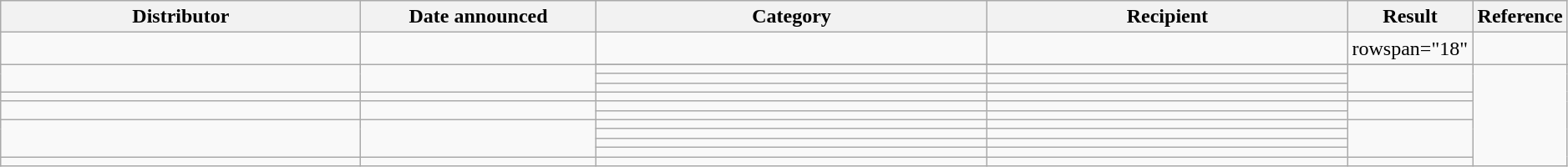<table class="wikitable" style="width:99%;"  >
<tr>
<th width="23%" scope="col">Distributor</th>
<th width="15%" scope="col">Date announced</th>
<th width="25%" scope="col">Category</th>
<th width="23%" scope="col">Recipient</th>
<th width="8%" scope="col">Result</th>
<th width="2%" scope="col">Reference</th>
</tr>
<tr>
<td rowspan="1"></td>
<td rowspan="1"></td>
<td></td>
<td></td>
<td>rowspan="18" </td>
<td align="center" rowspan="1"></td>
</tr>
<tr>
<td rowspan="4"></td>
<td rowspan="4"></td>
</tr>
<tr>
<td></td>
<td></td>
<td align="center" rowspan="3"></td>
</tr>
<tr>
<td></td>
<td></td>
</tr>
<tr>
<td></td>
<td></td>
</tr>
<tr>
<td rowspan="1"></td>
<td rowspan="1"></td>
<td></td>
<td></td>
<td align="center" rowspan="1"></td>
</tr>
<tr>
<td rowspan="2"></td>
<td rowspan="2"></td>
<td></td>
<td></td>
<td align="center" rowspan="2"></td>
</tr>
<tr>
<td></td>
<td></td>
</tr>
<tr>
<td rowspan="4"></td>
<td rowspan="4"></td>
<td></td>
<td></td>
<td align="center" rowspan="4"></td>
</tr>
<tr>
<td></td>
<td></td>
</tr>
<tr>
<td></td>
<td></td>
</tr>
<tr>
<td></td>
<td></td>
</tr>
<tr>
<td rowspan="4"></td>
<td rowspan="4"></td>
<td></td>
<td></td>
<td align="center" rowspan="1"></td>
</tr>
</table>
